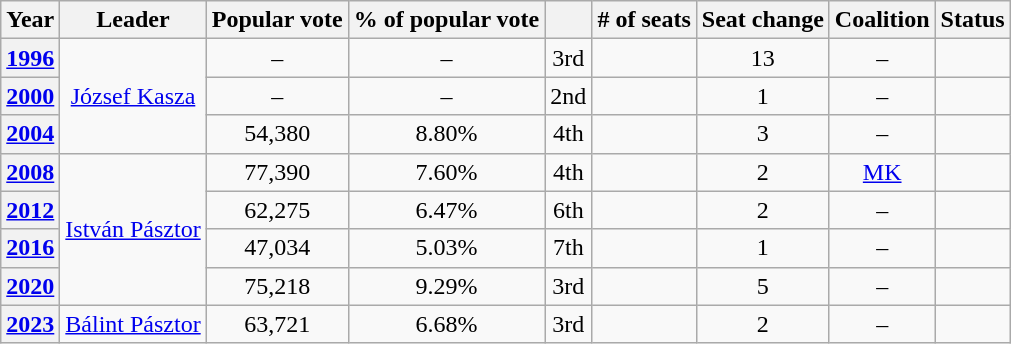<table class="wikitable" style="text-align:center">
<tr>
<th>Year</th>
<th>Leader</th>
<th>Popular vote</th>
<th>% of popular vote</th>
<th></th>
<th># of seats</th>
<th>Seat change</th>
<th>Coalition</th>
<th>Status</th>
</tr>
<tr>
<th><a href='#'>1996</a></th>
<td rowspan="3"><a href='#'>József Kasza</a></td>
<td>–</td>
<td>–</td>
<td> 3rd</td>
<td></td>
<td> 13</td>
<td>–</td>
<td></td>
</tr>
<tr>
<th><a href='#'>2000</a></th>
<td>–</td>
<td>–</td>
<td> 2nd</td>
<td></td>
<td> 1</td>
<td>–</td>
<td></td>
</tr>
<tr>
<th><a href='#'>2004</a></th>
<td>54,380</td>
<td>8.80%</td>
<td> 4th</td>
<td></td>
<td> 3</td>
<td>–</td>
<td></td>
</tr>
<tr>
<th><a href='#'>2008</a></th>
<td rowspan="4"><a href='#'>István Pásztor</a></td>
<td>77,390</td>
<td>7.60%</td>
<td> 4th</td>
<td></td>
<td> 2</td>
<td><a href='#'>MK</a></td>
<td></td>
</tr>
<tr>
<th><a href='#'>2012</a></th>
<td>62,275</td>
<td>6.47%</td>
<td> 6th</td>
<td></td>
<td> 2</td>
<td>–</td>
<td></td>
</tr>
<tr>
<th><a href='#'>2016</a></th>
<td>47,034</td>
<td>5.03%</td>
<td> 7th</td>
<td></td>
<td> 1</td>
<td>–</td>
<td></td>
</tr>
<tr>
<th><a href='#'>2020</a></th>
<td>75,218</td>
<td>9.29%</td>
<td> 3rd</td>
<td></td>
<td> 5</td>
<td>–</td>
<td></td>
</tr>
<tr>
<th><a href='#'>2023</a></th>
<td><a href='#'>Bálint Pásztor</a></td>
<td>63,721</td>
<td>6.68%</td>
<td> 3rd</td>
<td></td>
<td> 2</td>
<td>–</td>
<td></td>
</tr>
</table>
